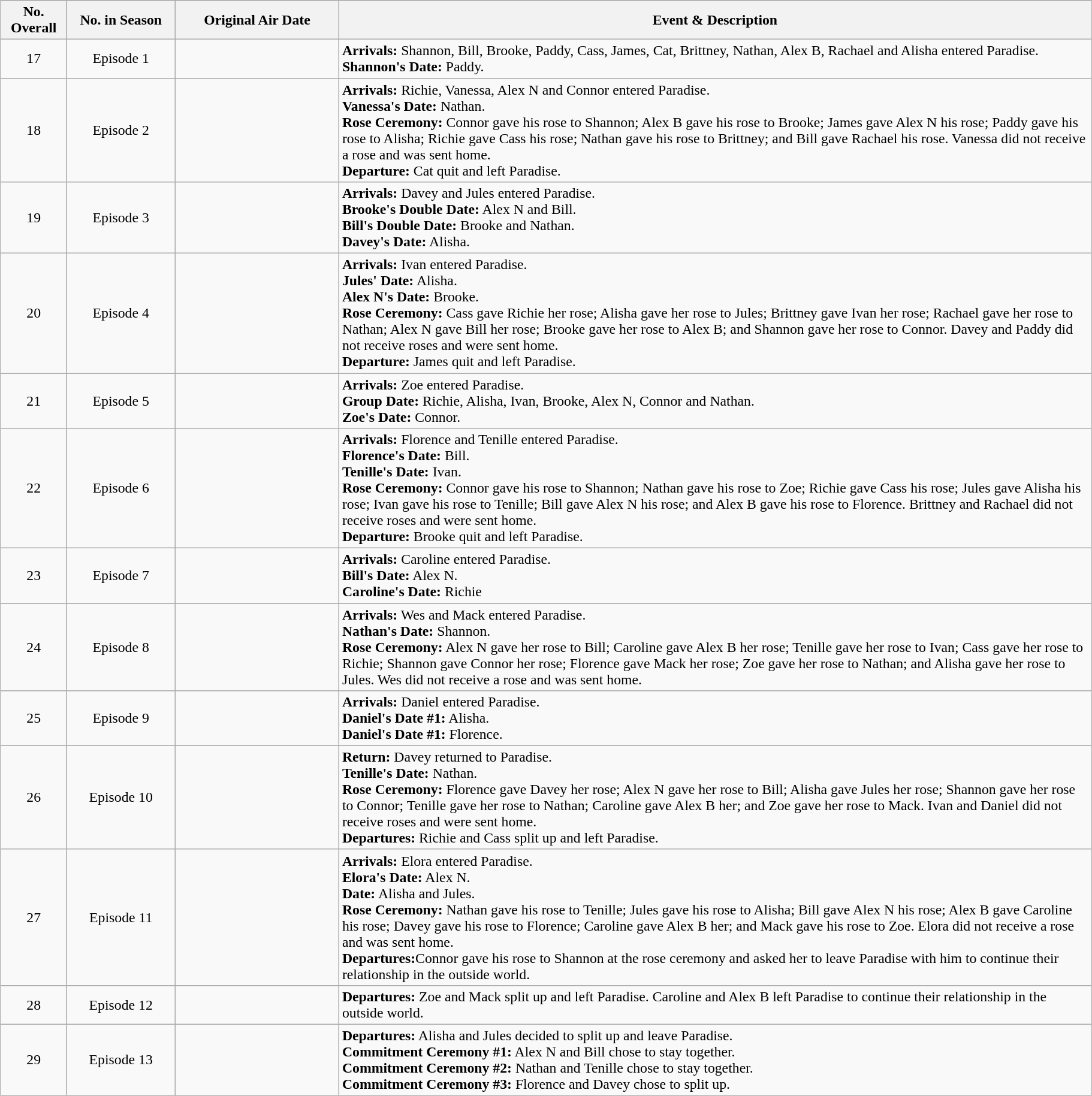<table class="wikitable" style="width: 96%; margin-left: auto; margin-right: auto; font-size:99%;">
<tr>
<th style="width: 6%;">No. Overall</th>
<th style="width: 10%;">No. in Season</th>
<th style="width: 15%;">Original Air Date</th>
<th>Event & Description</th>
</tr>
<tr>
<td style="text-align:center;">17</td>
<td style="text-align:center;">Episode 1</td>
<td style="text-align:center;"></td>
<td><strong>Arrivals:</strong> Shannon, Bill, Brooke, Paddy, Cass, James, Cat, Brittney, Nathan, Alex B, Rachael and Alisha entered Paradise.<br><strong>Shannon's Date:</strong> Paddy.</td>
</tr>
<tr>
<td style="text-align:center;">18</td>
<td style="text-align:center;">Episode 2</td>
<td style="text-align:center;"></td>
<td><strong>Arrivals:</strong> Richie, Vanessa, Alex N and Connor entered Paradise.<br><strong>Vanessa's Date:</strong> Nathan.<br><strong>Rose Ceremony:</strong> Connor gave his rose to Shannon; Alex B gave his rose to Brooke; James gave Alex N his rose; Paddy gave his rose to Alisha; Richie gave Cass his rose; Nathan gave his rose to Brittney; and Bill gave Rachael his rose. Vanessa did not receive a rose and was sent home.<br><strong>Departure:</strong> Cat quit and left Paradise.</td>
</tr>
<tr>
<td style="text-align:center;">19</td>
<td style="text-align:center;">Episode 3</td>
<td style="text-align:center;"></td>
<td><strong>Arrivals:</strong> Davey and Jules entered Paradise.<br><strong>Brooke's Double Date:</strong> Alex N and Bill.<br><strong>Bill's Double Date:</strong> Brooke and Nathan.<br><strong>Davey's Date:</strong> Alisha.</td>
</tr>
<tr>
<td style="text-align:center;">20</td>
<td style="text-align:center;">Episode 4</td>
<td style="text-align:center;"></td>
<td><strong>Arrivals:</strong> Ivan entered Paradise.<br><strong>Jules' Date:</strong> Alisha.<br><strong>Alex N's Date:</strong> Brooke.<br><strong>Rose Ceremony:</strong> Cass gave Richie her rose; Alisha gave her rose to Jules; Brittney gave Ivan her rose; Rachael gave her rose to Nathan; Alex N gave Bill her rose; Brooke gave her rose to Alex B; and Shannon gave her rose to Connor. Davey and Paddy did not receive roses and were sent home.<br><strong>Departure:</strong> James quit and left Paradise.</td>
</tr>
<tr>
<td style="text-align:center;">21</td>
<td style="text-align:center;">Episode 5</td>
<td style="text-align:center;"></td>
<td><strong>Arrivals:</strong> Zoe entered Paradise.<br><strong>Group Date:</strong> Richie, Alisha, Ivan, Brooke, Alex N, Connor and Nathan.<br><strong>Zoe's Date:</strong> Connor.</td>
</tr>
<tr>
<td style="text-align:center;">22</td>
<td style="text-align:center;">Episode 6</td>
<td style="text-align:center;"></td>
<td><strong>Arrivals:</strong> Florence and Tenille entered Paradise.<br><strong>Florence's Date:</strong> Bill.<br><strong>Tenille's Date:</strong> Ivan.<br><strong>Rose Ceremony:</strong> Connor gave his rose to Shannon; Nathan gave his rose to Zoe; Richie gave Cass his rose; Jules gave Alisha his rose; Ivan gave his rose to Tenille; Bill gave Alex N his rose; and Alex B gave his rose to Florence. Brittney and Rachael did not receive roses and were sent home.<br><strong>Departure:</strong> Brooke quit and left Paradise.</td>
</tr>
<tr>
<td style="text-align:center;">23</td>
<td style="text-align:center;">Episode 7</td>
<td style="text-align:center;"></td>
<td><strong>Arrivals:</strong> Caroline entered Paradise.<br><strong>Bill's Date:</strong> Alex N.<br><strong>Caroline's Date:</strong> Richie</td>
</tr>
<tr>
<td style="text-align:center;">24</td>
<td style="text-align:center;">Episode 8</td>
<td style="text-align:center;"></td>
<td><strong>Arrivals:</strong> Wes and Mack entered Paradise.<br><strong>Nathan's Date:</strong> Shannon.<br><strong>Rose Ceremony:</strong> Alex N gave her rose to Bill; Caroline gave Alex B her rose; Tenille gave her rose to Ivan; Cass gave her rose to Richie; Shannon gave Connor her rose; Florence gave Mack her rose; Zoe gave her rose to Nathan; and Alisha gave her rose to Jules. Wes did not receive a rose and was sent home.</td>
</tr>
<tr>
<td style="text-align:center;">25</td>
<td style="text-align:center;">Episode 9</td>
<td style="text-align:center;"></td>
<td><strong>Arrivals:</strong> Daniel entered Paradise.<br><strong>Daniel's Date #1:</strong> Alisha.<br><strong>Daniel's Date #1:</strong> Florence.</td>
</tr>
<tr>
<td style="text-align:center;">26</td>
<td style="text-align:center;">Episode 10</td>
<td style="text-align:center;"></td>
<td><strong>Return:</strong> Davey returned to Paradise.<br><strong>Tenille's Date:</strong> Nathan.<br><strong>Rose Ceremony:</strong> Florence gave Davey her rose; Alex N gave her rose to Bill; Alisha gave Jules her rose; Shannon gave her rose to Connor; Tenille gave her rose to Nathan; Caroline gave Alex B her; and Zoe gave her rose to Mack. Ivan and Daniel did not receive roses and were sent home.<br><strong>Departures:</strong> Richie and Cass split up and left Paradise.</td>
</tr>
<tr>
<td style="text-align:center;">27</td>
<td style="text-align:center;">Episode 11</td>
<td style="text-align:center;"></td>
<td><strong>Arrivals:</strong> Elora entered Paradise.<br><strong>Elora's Date:</strong> Alex N.<br><strong>Date:</strong> Alisha and Jules.<br><strong>Rose Ceremony:</strong> Nathan gave his rose to Tenille; Jules gave his rose to Alisha; Bill gave Alex N his rose; Alex B gave Caroline his rose; Davey gave his rose to Florence; Caroline gave Alex B her; and Mack gave his rose to Zoe. Elora did not receive a rose and was sent home.<br><strong>Departures:</strong>Connor gave his rose to Shannon at the rose ceremony and asked her to leave Paradise with him to continue their relationship in the outside world.</td>
</tr>
<tr>
<td style="text-align:center;">28</td>
<td style="text-align:center;">Episode 12</td>
<td style="text-align:center;"></td>
<td><strong>Departures:</strong> Zoe and Mack split up and left Paradise. Caroline and Alex B left Paradise to continue their relationship in the outside world.</td>
</tr>
<tr>
<td style="text-align:center;">29</td>
<td style="text-align:center;">Episode 13</td>
<td style="text-align:center;"></td>
<td><strong>Departures:</strong> Alisha and Jules decided to split up and leave Paradise.<br><strong>Commitment Ceremony #1:</strong> Alex N and Bill chose to stay together.<br><strong>Commitment Ceremony #2:</strong> Nathan and Tenille chose to stay together.<br><strong>Commitment Ceremony #3:</strong> Florence and Davey chose to split up.</td>
</tr>
</table>
